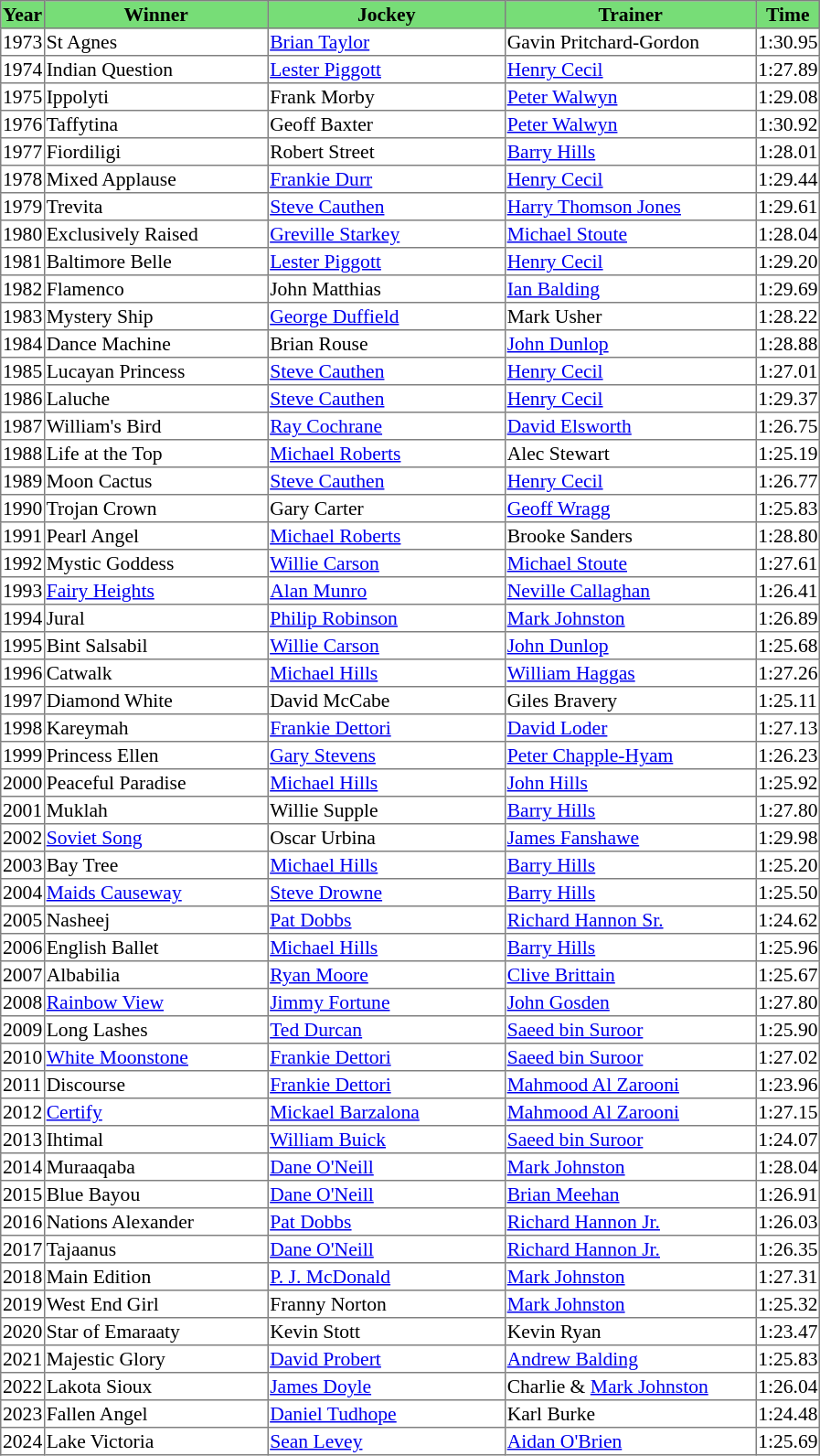<table class = "sortable" | border="1" style="border-collapse: collapse; font-size:90%">
<tr bgcolor="#77dd77" align="center">
<th>Year</th>
<th>Winner</th>
<th>Jockey</th>
<th>Trainer</th>
<th>Time</th>
</tr>
<tr>
<td>1973</td>
<td width=160px>St Agnes</td>
<td width=170px><a href='#'>Brian Taylor</a></td>
<td width=180px>Gavin Pritchard-Gordon</td>
<td>1:30.95</td>
</tr>
<tr>
<td>1974</td>
<td>Indian Question</td>
<td><a href='#'>Lester Piggott</a></td>
<td><a href='#'>Henry Cecil</a></td>
<td>1:27.89</td>
</tr>
<tr>
<td>1975</td>
<td>Ippolyti</td>
<td>Frank Morby</td>
<td><a href='#'>Peter Walwyn</a></td>
<td>1:29.08</td>
</tr>
<tr>
<td>1976</td>
<td>Taffytina</td>
<td>Geoff Baxter</td>
<td><a href='#'>Peter Walwyn</a></td>
<td>1:30.92</td>
</tr>
<tr>
<td>1977</td>
<td>Fiordiligi</td>
<td>Robert Street</td>
<td><a href='#'>Barry Hills</a></td>
<td>1:28.01</td>
</tr>
<tr>
<td>1978</td>
<td>Mixed Applause</td>
<td><a href='#'>Frankie Durr</a></td>
<td><a href='#'>Henry Cecil</a></td>
<td>1:29.44</td>
</tr>
<tr>
<td>1979</td>
<td>Trevita</td>
<td><a href='#'>Steve Cauthen</a></td>
<td><a href='#'>Harry Thomson Jones</a></td>
<td>1:29.61</td>
</tr>
<tr>
<td>1980</td>
<td>Exclusively Raised</td>
<td><a href='#'>Greville Starkey</a></td>
<td><a href='#'>Michael Stoute</a></td>
<td>1:28.04</td>
</tr>
<tr>
<td>1981</td>
<td>Baltimore Belle</td>
<td><a href='#'>Lester Piggott</a></td>
<td><a href='#'>Henry Cecil</a></td>
<td>1:29.20</td>
</tr>
<tr>
<td>1982</td>
<td>Flamenco</td>
<td>John Matthias</td>
<td><a href='#'>Ian Balding</a></td>
<td>1:29.69</td>
</tr>
<tr>
<td>1983</td>
<td>Mystery Ship</td>
<td><a href='#'>George Duffield</a></td>
<td>Mark Usher</td>
<td>1:28.22</td>
</tr>
<tr>
<td>1984</td>
<td>Dance Machine</td>
<td>Brian Rouse</td>
<td><a href='#'>John Dunlop</a></td>
<td>1:28.88</td>
</tr>
<tr>
<td>1985</td>
<td>Lucayan Princess</td>
<td><a href='#'>Steve Cauthen</a></td>
<td><a href='#'>Henry Cecil</a></td>
<td>1:27.01</td>
</tr>
<tr>
<td>1986</td>
<td>Laluche</td>
<td><a href='#'>Steve Cauthen</a></td>
<td><a href='#'>Henry Cecil</a></td>
<td>1:29.37</td>
</tr>
<tr>
<td>1987</td>
<td>William's Bird</td>
<td><a href='#'>Ray Cochrane</a></td>
<td><a href='#'>David Elsworth</a></td>
<td>1:26.75</td>
</tr>
<tr>
<td>1988</td>
<td>Life at the Top</td>
<td><a href='#'>Michael Roberts</a></td>
<td>Alec Stewart</td>
<td>1:25.19</td>
</tr>
<tr>
<td>1989</td>
<td>Moon Cactus</td>
<td><a href='#'>Steve Cauthen</a></td>
<td><a href='#'>Henry Cecil</a></td>
<td>1:26.77</td>
</tr>
<tr>
<td>1990</td>
<td>Trojan Crown</td>
<td>Gary Carter</td>
<td><a href='#'>Geoff Wragg</a></td>
<td>1:25.83</td>
</tr>
<tr>
<td>1991</td>
<td>Pearl Angel</td>
<td><a href='#'>Michael Roberts</a></td>
<td>Brooke Sanders</td>
<td>1:28.80</td>
</tr>
<tr>
<td>1992</td>
<td>Mystic Goddess</td>
<td><a href='#'>Willie Carson</a></td>
<td><a href='#'>Michael Stoute</a></td>
<td>1:27.61</td>
</tr>
<tr>
<td>1993</td>
<td><a href='#'>Fairy Heights</a></td>
<td><a href='#'>Alan Munro</a></td>
<td><a href='#'>Neville Callaghan</a></td>
<td>1:26.41</td>
</tr>
<tr>
<td>1994</td>
<td>Jural</td>
<td><a href='#'>Philip Robinson</a></td>
<td><a href='#'>Mark Johnston</a></td>
<td>1:26.89</td>
</tr>
<tr>
<td>1995</td>
<td>Bint Salsabil</td>
<td><a href='#'>Willie Carson</a></td>
<td><a href='#'>John Dunlop</a></td>
<td>1:25.68</td>
</tr>
<tr>
<td>1996</td>
<td>Catwalk</td>
<td><a href='#'>Michael Hills</a></td>
<td><a href='#'>William Haggas</a></td>
<td>1:27.26</td>
</tr>
<tr>
<td>1997</td>
<td>Diamond White</td>
<td>David McCabe</td>
<td>Giles Bravery</td>
<td>1:25.11</td>
</tr>
<tr>
<td>1998</td>
<td>Kareymah</td>
<td><a href='#'>Frankie Dettori</a></td>
<td><a href='#'>David Loder</a></td>
<td>1:27.13</td>
</tr>
<tr>
<td>1999</td>
<td>Princess Ellen</td>
<td><a href='#'>Gary Stevens</a></td>
<td><a href='#'>Peter Chapple-Hyam</a></td>
<td>1:26.23</td>
</tr>
<tr>
<td>2000</td>
<td>Peaceful Paradise</td>
<td><a href='#'>Michael Hills</a></td>
<td><a href='#'>John Hills</a></td>
<td>1:25.92</td>
</tr>
<tr>
<td>2001</td>
<td>Muklah</td>
<td>Willie Supple</td>
<td><a href='#'>Barry Hills</a></td>
<td>1:27.80</td>
</tr>
<tr>
<td>2002</td>
<td><a href='#'>Soviet Song</a></td>
<td>Oscar Urbina</td>
<td><a href='#'>James Fanshawe</a></td>
<td>1:29.98</td>
</tr>
<tr>
<td>2003</td>
<td>Bay Tree</td>
<td><a href='#'>Michael Hills</a></td>
<td><a href='#'>Barry Hills</a></td>
<td>1:25.20</td>
</tr>
<tr>
<td>2004</td>
<td><a href='#'>Maids Causeway</a></td>
<td><a href='#'>Steve Drowne</a></td>
<td><a href='#'>Barry Hills</a></td>
<td>1:25.50</td>
</tr>
<tr>
<td>2005</td>
<td>Nasheej</td>
<td><a href='#'>Pat Dobbs</a></td>
<td><a href='#'>Richard Hannon Sr.</a></td>
<td>1:24.62</td>
</tr>
<tr>
<td>2006</td>
<td>English Ballet</td>
<td><a href='#'>Michael Hills</a></td>
<td><a href='#'>Barry Hills</a></td>
<td>1:25.96</td>
</tr>
<tr>
<td>2007</td>
<td>Albabilia</td>
<td><a href='#'>Ryan Moore</a></td>
<td><a href='#'>Clive Brittain</a></td>
<td>1:25.67</td>
</tr>
<tr>
<td>2008</td>
<td><a href='#'>Rainbow View</a></td>
<td><a href='#'>Jimmy Fortune</a></td>
<td><a href='#'>John Gosden</a></td>
<td>1:27.80</td>
</tr>
<tr>
<td>2009</td>
<td>Long Lashes</td>
<td><a href='#'>Ted Durcan</a></td>
<td><a href='#'>Saeed bin Suroor</a></td>
<td>1:25.90</td>
</tr>
<tr>
<td>2010</td>
<td><a href='#'>White Moonstone</a></td>
<td><a href='#'>Frankie Dettori</a></td>
<td><a href='#'>Saeed bin Suroor</a></td>
<td>1:27.02</td>
</tr>
<tr>
<td>2011</td>
<td>Discourse</td>
<td><a href='#'>Frankie Dettori</a></td>
<td><a href='#'>Mahmood Al Zarooni</a></td>
<td>1:23.96</td>
</tr>
<tr>
<td>2012</td>
<td><a href='#'>Certify</a></td>
<td><a href='#'>Mickael Barzalona</a></td>
<td><a href='#'>Mahmood Al Zarooni</a></td>
<td>1:27.15</td>
</tr>
<tr>
<td>2013</td>
<td>Ihtimal</td>
<td><a href='#'>William Buick</a></td>
<td><a href='#'>Saeed bin Suroor</a></td>
<td>1:24.07</td>
</tr>
<tr>
<td>2014</td>
<td>Muraaqaba</td>
<td><a href='#'>Dane O'Neill</a></td>
<td><a href='#'>Mark Johnston</a></td>
<td>1:28.04</td>
</tr>
<tr>
<td>2015</td>
<td>Blue Bayou</td>
<td><a href='#'>Dane O'Neill</a></td>
<td><a href='#'>Brian Meehan</a></td>
<td>1:26.91</td>
</tr>
<tr>
<td>2016</td>
<td>Nations Alexander</td>
<td><a href='#'>Pat Dobbs</a></td>
<td><a href='#'>Richard Hannon Jr.</a></td>
<td>1:26.03</td>
</tr>
<tr>
<td>2017</td>
<td>Tajaanus</td>
<td><a href='#'>Dane O'Neill</a></td>
<td><a href='#'>Richard Hannon Jr.</a></td>
<td>1:26.35</td>
</tr>
<tr>
<td>2018</td>
<td>Main Edition</td>
<td><a href='#'>P. J. McDonald</a></td>
<td><a href='#'>Mark Johnston</a></td>
<td>1:27.31</td>
</tr>
<tr>
<td>2019</td>
<td>West End Girl</td>
<td>Franny Norton</td>
<td><a href='#'>Mark Johnston</a></td>
<td>1:25.32</td>
</tr>
<tr>
<td>2020</td>
<td>Star of Emaraaty</td>
<td>Kevin Stott</td>
<td>Kevin Ryan</td>
<td>1:23.47</td>
</tr>
<tr>
<td>2021</td>
<td>Majestic Glory</td>
<td><a href='#'>David Probert</a></td>
<td><a href='#'>Andrew Balding</a></td>
<td>1:25.83</td>
</tr>
<tr>
<td>2022</td>
<td>Lakota Sioux</td>
<td><a href='#'>James Doyle</a></td>
<td>Charlie & <a href='#'>Mark Johnston</a></td>
<td>1:26.04</td>
</tr>
<tr>
<td>2023</td>
<td>Fallen Angel</td>
<td><a href='#'>Daniel Tudhope</a></td>
<td>Karl Burke</td>
<td>1:24.48</td>
</tr>
<tr>
<td>2024</td>
<td>Lake Victoria</td>
<td><a href='#'>Sean Levey</a></td>
<td><a href='#'>Aidan O'Brien</a></td>
<td>1:25.69</td>
</tr>
</table>
